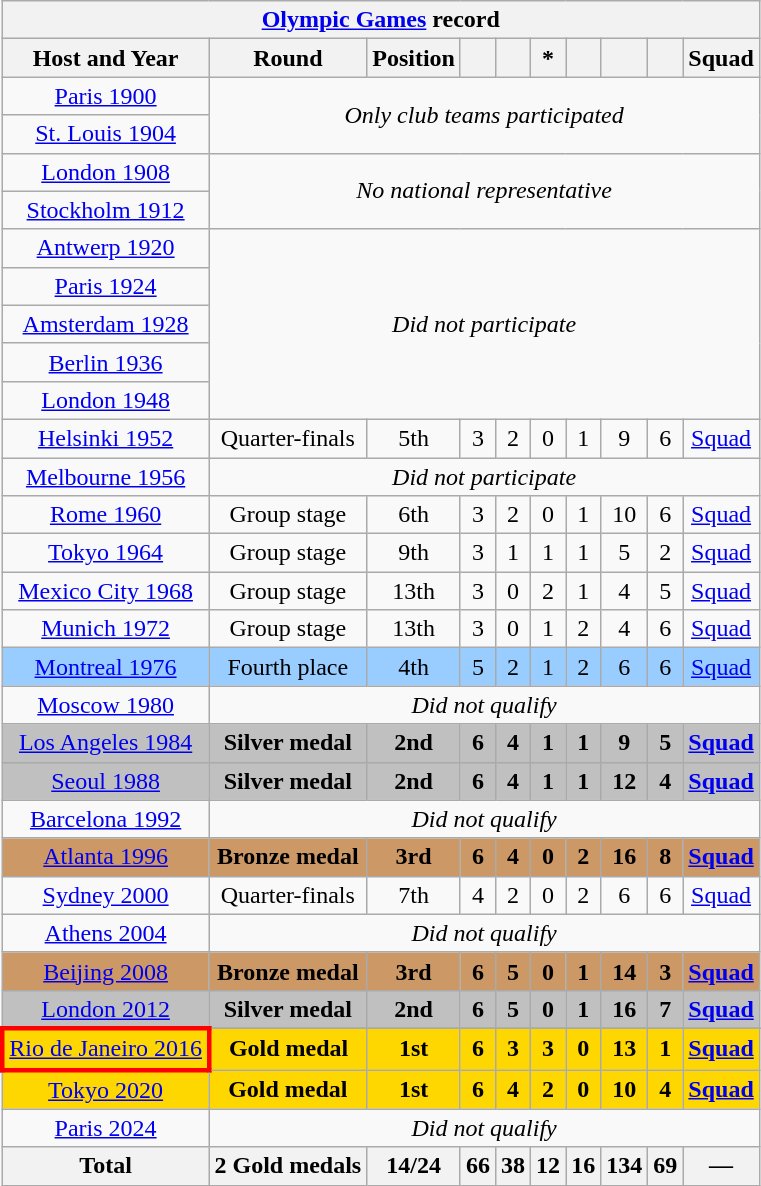<table class="wikitable" style="text-align: center;">
<tr>
<th colspan=10><a href='#'>Olympic Games</a> record</th>
</tr>
<tr>
<th>Host and Year</th>
<th>Round</th>
<th>Position</th>
<th></th>
<th></th>
<th>*</th>
<th></th>
<th></th>
<th></th>
<th>Squad</th>
</tr>
<tr>
<td> <a href='#'>Paris 1900</a></td>
<td colspan=9 rowspan=2><em>Only club teams participated</em></td>
</tr>
<tr>
<td> <a href='#'>St. Louis 1904</a></td>
</tr>
<tr>
<td> <a href='#'>London 1908</a></td>
<td colspan=9 rowspan=2><em>No national representative</em></td>
</tr>
<tr>
<td> <a href='#'>Stockholm 1912</a></td>
</tr>
<tr>
<td> <a href='#'>Antwerp 1920</a></td>
<td colspan=9 rowspan=5><em>Did not participate</em></td>
</tr>
<tr>
<td> <a href='#'>Paris 1924</a></td>
</tr>
<tr>
<td> <a href='#'>Amsterdam 1928</a></td>
</tr>
<tr>
<td> <a href='#'>Berlin 1936</a></td>
</tr>
<tr>
<td> <a href='#'>London 1948</a></td>
</tr>
<tr>
<td> <a href='#'>Helsinki 1952</a></td>
<td>Quarter-finals</td>
<td>5th</td>
<td>3</td>
<td>2</td>
<td>0</td>
<td>1</td>
<td>9</td>
<td>6</td>
<td><a href='#'>Squad</a></td>
</tr>
<tr>
<td> <a href='#'>Melbourne 1956</a></td>
<td colspan=9><em>Did not participate</em></td>
</tr>
<tr>
<td> <a href='#'>Rome 1960</a></td>
<td>Group stage</td>
<td>6th</td>
<td>3</td>
<td>2</td>
<td>0</td>
<td>1</td>
<td>10</td>
<td>6</td>
<td><a href='#'>Squad</a></td>
</tr>
<tr>
<td> <a href='#'>Tokyo 1964</a></td>
<td>Group stage</td>
<td>9th</td>
<td>3</td>
<td>1</td>
<td>1</td>
<td>1</td>
<td>5</td>
<td>2</td>
<td><a href='#'>Squad</a></td>
</tr>
<tr>
<td> <a href='#'>Mexico City 1968</a></td>
<td>Group stage</td>
<td>13th</td>
<td>3</td>
<td>0</td>
<td>2</td>
<td>1</td>
<td>4</td>
<td>5</td>
<td><a href='#'>Squad</a></td>
</tr>
<tr>
<td> <a href='#'>Munich 1972</a></td>
<td>Group stage</td>
<td>13th</td>
<td>3</td>
<td>0</td>
<td>1</td>
<td>2</td>
<td>4</td>
<td>6</td>
<td><a href='#'>Squad</a></td>
</tr>
<tr style="background:#9acdff;">
<td> <a href='#'>Montreal 1976</a></td>
<td>Fourth place</td>
<td>4th</td>
<td>5</td>
<td>2</td>
<td>1</td>
<td>2</td>
<td>6</td>
<td>6</td>
<td><a href='#'>Squad</a></td>
</tr>
<tr>
<td> <a href='#'>Moscow 1980</a></td>
<td colspan=9><em>Did not qualify</em></td>
</tr>
<tr style="background:Silver;">
<td> <a href='#'>Los Angeles 1984</a></td>
<td><strong>Silver medal</strong></td>
<td><strong>2nd</strong></td>
<td><strong>6</strong></td>
<td><strong>4</strong></td>
<td><strong>1</strong></td>
<td><strong>1</strong></td>
<td><strong>9</strong></td>
<td><strong>5</strong></td>
<td><strong><a href='#'>Squad</a></strong></td>
</tr>
<tr style="background:Silver;">
<td> <a href='#'>Seoul 1988</a></td>
<td><strong>Silver medal</strong></td>
<td><strong>2nd</strong></td>
<td><strong>6</strong></td>
<td><strong>4</strong></td>
<td><strong>1</strong></td>
<td><strong>1</strong></td>
<td><strong>12</strong></td>
<td><strong>4</strong></td>
<td><strong><a href='#'>Squad</a></strong></td>
</tr>
<tr>
<td> <a href='#'>Barcelona 1992</a></td>
<td colspan=9><em>Did not qualify</em></td>
</tr>
<tr style="background:#c96;">
<td> <a href='#'>Atlanta 1996</a></td>
<td><strong>Bronze medal</strong></td>
<td><strong>3rd</strong></td>
<td><strong>6</strong></td>
<td><strong>4</strong></td>
<td><strong>0</strong></td>
<td><strong>2</strong></td>
<td><strong>16</strong></td>
<td><strong>8</strong></td>
<td><strong><a href='#'>Squad</a></strong></td>
</tr>
<tr>
<td> <a href='#'>Sydney 2000</a></td>
<td>Quarter-finals</td>
<td>7th</td>
<td>4</td>
<td>2</td>
<td>0</td>
<td>2</td>
<td>6</td>
<td>6</td>
<td><a href='#'>Squad</a></td>
</tr>
<tr>
<td> <a href='#'>Athens 2004</a></td>
<td colspan=9><em>Did not qualify</em></td>
</tr>
<tr style="background:#c96;">
<td> <a href='#'>Beijing 2008</a></td>
<td><strong>Bronze medal</strong></td>
<td><strong>3rd</strong></td>
<td><strong>6</strong></td>
<td><strong>5</strong></td>
<td><strong>0</strong></td>
<td><strong>1</strong></td>
<td><strong>14</strong></td>
<td><strong>3</strong></td>
<td><strong><a href='#'>Squad</a></strong></td>
</tr>
<tr style="background:Silver;">
<td> <a href='#'>London 2012</a></td>
<td><strong>Silver medal</strong></td>
<td><strong>2nd</strong></td>
<td><strong>6</strong></td>
<td><strong>5</strong></td>
<td><strong>0</strong></td>
<td><strong>1</strong></td>
<td><strong>16</strong></td>
<td><strong>7</strong></td>
<td><strong><a href='#'>Squad</a></strong></td>
</tr>
<tr>
</tr>
<tr style="background:Gold;">
<td style="border: 3px solid red"> <a href='#'>Rio de Janeiro 2016</a></td>
<td><strong>Gold medal</strong></td>
<td><strong>1st</strong></td>
<td><strong>6</strong></td>
<td><strong>3</strong></td>
<td><strong>3</strong></td>
<td><strong>0</strong></td>
<td><strong>13</strong></td>
<td><strong>1</strong></td>
<td><strong><a href='#'>Squad</a></strong></td>
</tr>
<tr style="background:Gold;">
<td> <a href='#'>Tokyo 2020</a></td>
<td><strong>Gold medal</strong></td>
<td><strong>1st</strong></td>
<td><strong>6</strong></td>
<td><strong>4</strong></td>
<td><strong>2</strong></td>
<td><strong>0</strong></td>
<td><strong>10</strong></td>
<td><strong>4</strong></td>
<td><strong><a href='#'>Squad</a></strong></td>
</tr>
<tr>
<td> <a href='#'>Paris 2024</a></td>
<td colspan=9><em>Did not qualify</em></td>
</tr>
<tr>
<th>Total</th>
<th>2 Gold medals</th>
<th>14/24</th>
<th>66</th>
<th>38</th>
<th>12</th>
<th>16</th>
<th>134</th>
<th>69</th>
<th>—</th>
</tr>
</table>
